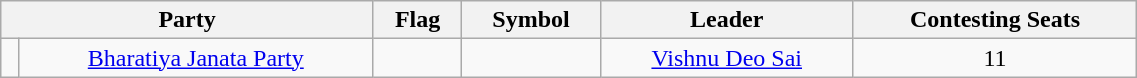<table class="wikitable" width="60%" style="text-align:center">
<tr>
<th colspan="2">Party</th>
<th>Flag</th>
<th>Symbol</th>
<th>Leader</th>
<th>Contesting Seats</th>
</tr>
<tr>
<td></td>
<td><a href='#'>Bharatiya Janata Party</a></td>
<td></td>
<td></td>
<td><a href='#'>Vishnu Deo Sai</a></td>
<td>11</td>
</tr>
</table>
